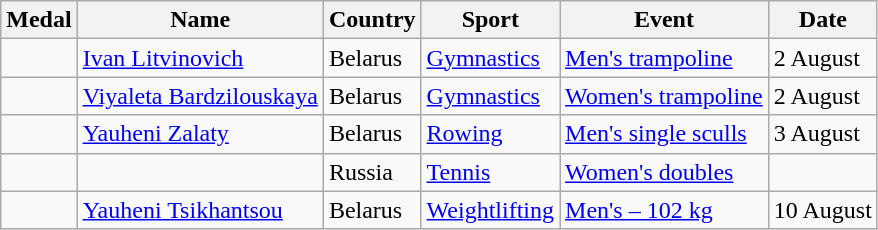<table class="wikitable sortable collapsible" style="font-size:100%">
<tr>
<th>Medal</th>
<th>Name</th>
<th>Country</th>
<th>Sport</th>
<th>Event</th>
<th>Date</th>
</tr>
<tr>
<td></td>
<td><a href='#'>Ivan Litvinovich</a></td>
<td>Belarus</td>
<td><a href='#'>Gymnastics</a></td>
<td><a href='#'>Men's trampoline</a></td>
<td>2 August</td>
</tr>
<tr>
<td></td>
<td><a href='#'>Viyaleta Bardzilouskaya</a></td>
<td>Belarus</td>
<td><a href='#'>Gymnastics</a></td>
<td><a href='#'>Women's trampoline</a></td>
<td>2 August</td>
</tr>
<tr>
<td></td>
<td><a href='#'>Yauheni Zalaty</a></td>
<td>Belarus</td>
<td><a href='#'>Rowing</a></td>
<td><a href='#'>Men's single sculls</a></td>
<td>3 August</td>
</tr>
<tr>
<td></td>
<td><br></td>
<td>Russia</td>
<td><a href='#'>Tennis</a></td>
<td><a href='#'>Women's doubles</a></td>
<td></td>
</tr>
<tr>
<td></td>
<td><a href='#'>Yauheni Tsikhantsou</a></td>
<td>Belarus</td>
<td><a href='#'>Weightlifting</a></td>
<td><a href='#'>Men's – 102 kg</a></td>
<td>10 August</td>
</tr>
</table>
